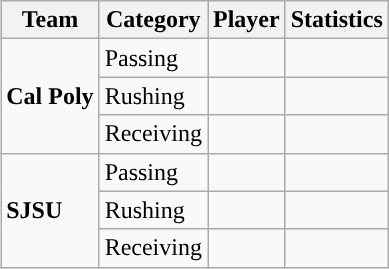<table class="wikitable" style="float: right;">
<tr>
<th>Team</th>
<th>Category</th>
<th>Player</th>
<th>Statistics</th>
</tr>
<tr>
<td rowspan=3><strong>Cal Poly</strong></td>
<td>Passing</td>
<td></td>
<td></td>
</tr>
<tr>
<td>Rushing</td>
<td></td>
<td></td>
</tr>
<tr>
<td>Receiving</td>
<td></td>
<td></td>
</tr>
<tr>
<td rowspan=3><strong>SJSU</strong></td>
<td>Passing</td>
<td></td>
<td></td>
</tr>
<tr>
<td>Rushing</td>
<td></td>
<td></td>
</tr>
<tr>
<td>Receiving</td>
<td></td>
<td></td>
</tr>
</table>
